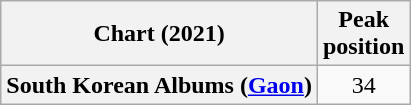<table class="wikitable plainrowheaders" style="text-align:center">
<tr>
<th scope="col">Chart (2021)</th>
<th scope="col">Peak<br>position</th>
</tr>
<tr>
<th scope="row">South Korean Albums (<a href='#'>Gaon</a>)</th>
<td>34</td>
</tr>
</table>
